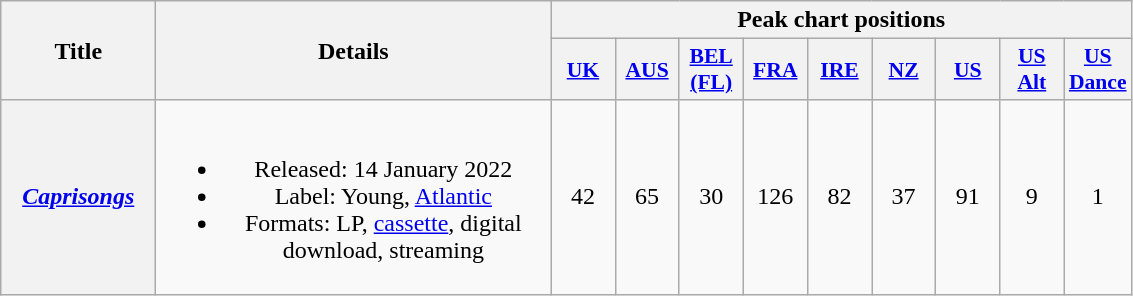<table class="wikitable plainrowheaders" style="text-align:center;">
<tr>
<th scope="col" rowspan="2" style="width:6em;">Title</th>
<th scope="col" rowspan="2" style="width:16em;">Details</th>
<th scope="col" colspan="9">Peak chart positions</th>
</tr>
<tr>
<th scope="col" style="width:2.5em;font-size:90%;"><a href='#'>UK</a><br></th>
<th scope="col" style="width:2.5em;font-size:90%;"><a href='#'>AUS</a><br></th>
<th scope="col" style="width:2.5em;font-size:90%;"><a href='#'>BEL<br>(FL)</a><br></th>
<th scope="col" style="width:2.5em;font-size:90%;"><a href='#'>FRA</a><br></th>
<th scope="col" style="width:2.5em;font-size:90%;"><a href='#'>IRE</a><br></th>
<th scope="col" style="width:2.5em;font-size:90%;"><a href='#'>NZ</a><br></th>
<th scope="col" style="width:2.5em;font-size:90%;"><a href='#'>US</a><br></th>
<th scope="col" style="width:2.5em;font-size:90%;"><a href='#'>US<br>Alt</a><br></th>
<th scope="col" style="width:2.5em;font-size:90%;"><a href='#'>US<br>Dance</a><br></th>
</tr>
<tr>
<th scope="row"><em><a href='#'>Caprisongs</a></em></th>
<td><br><ul><li>Released: 14 January 2022</li><li>Label: Young, <a href='#'>Atlantic</a></li><li>Formats: LP, <a href='#'>cassette</a>, digital download, streaming</li></ul></td>
<td>42</td>
<td>65</td>
<td>30</td>
<td>126</td>
<td>82</td>
<td>37</td>
<td>91</td>
<td>9</td>
<td>1</td>
</tr>
</table>
